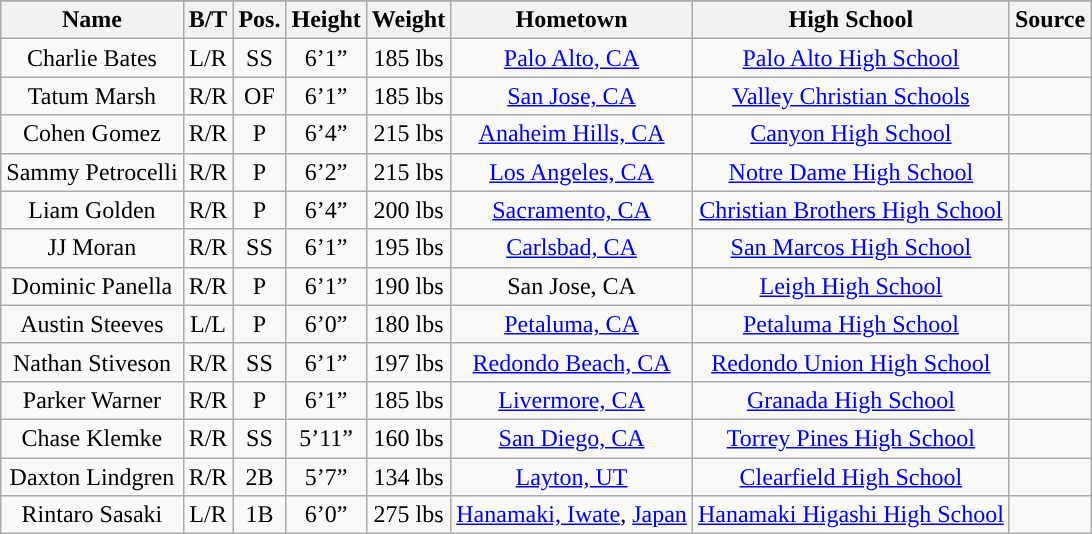<table class="wikitable sortable collapsible">
<tr>
</tr>
<tr>
<th>Name</th>
<th>B/T</th>
<th>Pos.</th>
<th>Height</th>
<th>Weight</th>
<th>Hometown</th>
<th>High School</th>
<th>Source</th>
</tr>
<tr align="center">
<td>Charlie Bates</td>
<td>L/R</td>
<td>SS</td>
<td>6’1”</td>
<td>185 lbs</td>
<td><a href='#'>Palo Alto, CA</a></td>
<td><a href='#'>Palo Alto High School</a></td>
<td></td>
</tr>
<tr align="center">
<td>Tatum Marsh</td>
<td>R/R</td>
<td>OF</td>
<td>6’1”</td>
<td>185 lbs</td>
<td><a href='#'>San Jose, CA</a></td>
<td><a href='#'>Valley Christian Schools</a></td>
<td></td>
</tr>
<tr align="center">
<td>Cohen Gomez</td>
<td>R/R</td>
<td>P</td>
<td>6’4”</td>
<td>215 lbs</td>
<td><a href='#'>Anaheim Hills, CA</a></td>
<td><a href='#'>Canyon High School</a></td>
<td></td>
</tr>
<tr align="center">
<td>Sammy Petrocelli</td>
<td>R/R</td>
<td>P</td>
<td>6’2”</td>
<td>215 lbs</td>
<td><a href='#'>Los Angeles, CA</a></td>
<td><a href='#'>Notre Dame High School</a></td>
<td></td>
</tr>
<tr align="center">
<td>Liam Golden</td>
<td>R/R</td>
<td>P</td>
<td>6’4”</td>
<td>200 lbs</td>
<td><a href='#'>Sacramento, CA</a></td>
<td><a href='#'>Christian Brothers High School</a></td>
<td></td>
</tr>
<tr align="center">
<td>JJ Moran</td>
<td>R/R</td>
<td>SS</td>
<td>6’1”</td>
<td>195 lbs</td>
<td><a href='#'>Carlsbad, CA</a></td>
<td><a href='#'>San Marcos High School</a></td>
<td></td>
</tr>
<tr align="center">
<td>Dominic Panella</td>
<td>R/R</td>
<td>P</td>
<td>6’1”</td>
<td>190 lbs</td>
<td>San Jose, CA</td>
<td><a href='#'>Leigh High School</a></td>
<td></td>
</tr>
<tr align="center">
<td>Austin Steeves</td>
<td>L/L</td>
<td>P</td>
<td>6’0”</td>
<td>180 lbs</td>
<td><a href='#'>Petaluma, CA</a></td>
<td><a href='#'>Petaluma High School</a></td>
<td></td>
</tr>
<tr align="center">
<td>Nathan Stiveson</td>
<td>R/R</td>
<td>SS</td>
<td>6’1”</td>
<td>197 lbs</td>
<td><a href='#'>Redondo Beach, CA</a></td>
<td><a href='#'>Redondo Union High School</a></td>
<td></td>
</tr>
<tr align="center">
<td>Parker Warner</td>
<td>R/R</td>
<td>P</td>
<td>6’1”</td>
<td>185 lbs</td>
<td><a href='#'>Livermore, CA</a></td>
<td><a href='#'>Granada High School</a></td>
<td></td>
</tr>
<tr align="center">
<td>Chase Klemke</td>
<td>R/R</td>
<td>SS</td>
<td>5’11”</td>
<td>160 lbs</td>
<td><a href='#'>San Diego, CA</a></td>
<td><a href='#'>Torrey Pines High School</a></td>
<td></td>
</tr>
<tr align="center">
<td>Daxton Lindgren</td>
<td>R/R</td>
<td>2B</td>
<td>5’7”</td>
<td>134 lbs</td>
<td><a href='#'>Layton, UT</a></td>
<td><a href='#'>Clearfield High School</a></td>
<td></td>
</tr>
<tr align="center">
<td>Rintaro Sasaki</td>
<td>L/R</td>
<td>1B</td>
<td>6’0”</td>
<td>275 lbs</td>
<td><a href='#'>Hanamaki, Iwate</a>, <a href='#'>Japan</a></td>
<td><a href='#'>Hanamaki Higashi High School</a></td>
<td></td>
</tr>
</table>
